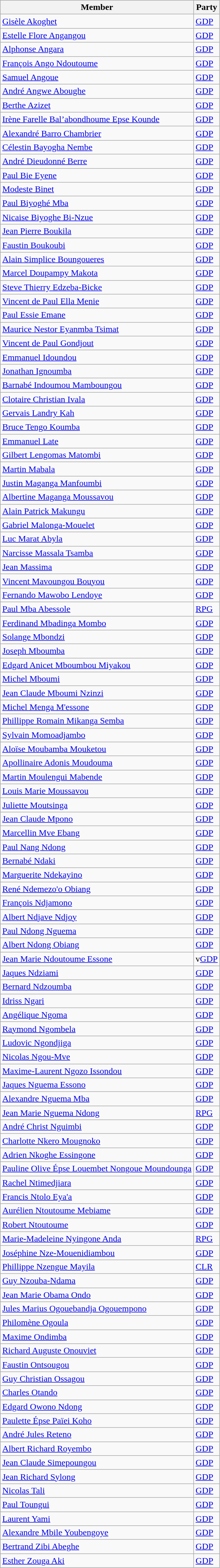<table class="wikitable">
<tr>
<th>Member</th>
<th>Party</th>
</tr>
<tr>
<td><a href='#'>Gisèle Akoghet</a></td>
<td><a href='#'>GDP</a></td>
</tr>
<tr>
<td><a href='#'>Estelle Flore Angangou</a></td>
<td><a href='#'>GDP</a></td>
</tr>
<tr>
<td><a href='#'>Alphonse Angara</a></td>
<td><a href='#'>GDP</a></td>
</tr>
<tr>
<td><a href='#'>François Ango Ndoutoume</a></td>
<td><a href='#'>GDP</a></td>
</tr>
<tr>
<td><a href='#'>Samuel Angoue</a></td>
<td><a href='#'>GDP</a></td>
</tr>
<tr>
<td><a href='#'>André Angwe Aboughe</a></td>
<td><a href='#'>GDP</a></td>
</tr>
<tr>
<td><a href='#'>Berthe Azizet</a></td>
<td><a href='#'>GDP</a></td>
</tr>
<tr>
<td><a href='#'>Irène Farelle Bal’abondhoume Epse Kounde</a></td>
<td><a href='#'>GDP</a></td>
</tr>
<tr>
<td><a href='#'>Alexandré Barro Chambrier</a></td>
<td><a href='#'>GDP</a></td>
</tr>
<tr>
<td><a href='#'>Célestin Bayogha Nembe</a></td>
<td><a href='#'>GDP</a></td>
</tr>
<tr>
<td><a href='#'>André Dieudonné Berre</a></td>
<td><a href='#'>GDP</a></td>
</tr>
<tr>
<td><a href='#'>Paul Bie Eyene</a></td>
<td><a href='#'>GDP</a></td>
</tr>
<tr>
<td><a href='#'>Modeste Binet</a></td>
<td><a href='#'>GDP</a></td>
</tr>
<tr>
<td><a href='#'>Paul Biyoghé Mba</a></td>
<td><a href='#'>GDP</a></td>
</tr>
<tr>
<td><a href='#'>Nicaise Biyoghe Bi-Nzue</a></td>
<td><a href='#'>GDP</a></td>
</tr>
<tr>
<td><a href='#'>Jean Pierre Boukila</a></td>
<td><a href='#'>GDP</a></td>
</tr>
<tr>
<td><a href='#'>Faustin Boukoubi</a></td>
<td><a href='#'>GDP</a></td>
</tr>
<tr>
<td><a href='#'>Alain Simplice Boungoueres</a></td>
<td><a href='#'>GDP</a></td>
</tr>
<tr>
<td><a href='#'>Marcel Doupampy Makota</a></td>
<td><a href='#'>GDP</a></td>
</tr>
<tr>
<td><a href='#'>Steve Thierry Edzeba-Bicke</a></td>
<td><a href='#'>GDP</a></td>
</tr>
<tr>
<td><a href='#'>Vincent de Paul Ella Menie</a></td>
<td><a href='#'>GDP</a></td>
</tr>
<tr>
<td><a href='#'>Paul Essie Emane</a></td>
<td><a href='#'>GDP</a></td>
</tr>
<tr>
<td><a href='#'>Maurice Nestor Eyanmba Tsimat</a></td>
<td><a href='#'>GDP</a></td>
</tr>
<tr>
<td><a href='#'>Vincent de Paul Gondjout</a></td>
<td><a href='#'>GDP</a></td>
</tr>
<tr>
<td><a href='#'>Emmanuel Idoundou</a></td>
<td><a href='#'>GDP</a></td>
</tr>
<tr>
<td><a href='#'>Jonathan Ignoumba</a></td>
<td><a href='#'>GDP</a></td>
</tr>
<tr>
<td><a href='#'>Barnabé Indoumou Mamboungou</a></td>
<td><a href='#'>GDP</a></td>
</tr>
<tr>
<td><a href='#'>Clotaire Christian Ivala</a></td>
<td><a href='#'>GDP</a></td>
</tr>
<tr>
<td><a href='#'>Gervais Landry Kah</a></td>
<td><a href='#'>GDP</a></td>
</tr>
<tr>
<td><a href='#'>Bruce Tengo Koumba</a></td>
<td><a href='#'>GDP</a></td>
</tr>
<tr>
<td><a href='#'>Emmanuel Late</a></td>
<td><a href='#'>GDP</a></td>
</tr>
<tr>
<td><a href='#'>Gilbert Lengomas Matombi</a></td>
<td><a href='#'>GDP</a></td>
</tr>
<tr>
<td><a href='#'>Martin Mabala</a></td>
<td><a href='#'>GDP</a></td>
</tr>
<tr>
<td><a href='#'>Justin Maganga Manfoumbi</a></td>
<td><a href='#'>GDP</a></td>
</tr>
<tr>
<td><a href='#'>Albertine Maganga Moussavou</a></td>
<td><a href='#'>GDP</a></td>
</tr>
<tr>
<td><a href='#'>Alain Patrick Makungu</a></td>
<td><a href='#'>GDP</a></td>
</tr>
<tr>
<td><a href='#'>Gabriel Malonga-Mouelet</a></td>
<td><a href='#'>GDP</a></td>
</tr>
<tr>
<td><a href='#'>Luc Marat Abyla</a></td>
<td><a href='#'>GDP</a></td>
</tr>
<tr>
<td><a href='#'>Narcisse Massala Tsamba</a></td>
<td><a href='#'>GDP</a></td>
</tr>
<tr>
<td><a href='#'>Jean Massima</a></td>
<td><a href='#'>GDP</a></td>
</tr>
<tr>
<td><a href='#'>Vincent Mavoungou Bouyou</a></td>
<td><a href='#'>GDP</a></td>
</tr>
<tr>
<td><a href='#'>Fernando Mawobo Lendoye</a></td>
<td><a href='#'>GDP</a></td>
</tr>
<tr>
<td><a href='#'>Paul Mba Abessole</a></td>
<td><a href='#'>RPG</a></td>
</tr>
<tr>
<td><a href='#'>Ferdinand Mbadinga Mombo</a></td>
<td><a href='#'>GDP</a></td>
</tr>
<tr>
<td><a href='#'>Solange Mbondzi</a></td>
<td><a href='#'>GDP</a></td>
</tr>
<tr>
<td><a href='#'>Joseph Mboumba</a></td>
<td><a href='#'>GDP</a></td>
</tr>
<tr>
<td><a href='#'>Edgard Anicet Mboumbou Miyakou</a></td>
<td><a href='#'>GDP</a></td>
</tr>
<tr>
<td><a href='#'>Michel Mboumi</a></td>
<td><a href='#'>GDP</a></td>
</tr>
<tr>
<td><a href='#'>Jean Claude Mboumi Nzinzi</a></td>
<td><a href='#'>GDP</a></td>
</tr>
<tr>
<td><a href='#'>Michel Menga M'essone</a></td>
<td><a href='#'>GDP</a></td>
</tr>
<tr>
<td><a href='#'>Phillippe Romain Mikanga Semba</a></td>
<td><a href='#'>GDP</a></td>
</tr>
<tr>
<td><a href='#'>Sylvain Momoadjambo</a></td>
<td><a href='#'>GDP</a></td>
</tr>
<tr>
<td><a href='#'>Aloïse Moubamba Mouketou</a></td>
<td><a href='#'>GDP</a></td>
</tr>
<tr>
<td><a href='#'>Apollinaire Adonis Moudouma</a></td>
<td><a href='#'>GDP</a></td>
</tr>
<tr>
<td><a href='#'>Martin Moulengui Mabende</a></td>
<td><a href='#'>GDP</a></td>
</tr>
<tr>
<td><a href='#'>Louis Marie Moussavou</a></td>
<td><a href='#'>GDP</a></td>
</tr>
<tr>
<td><a href='#'>Juliette Moutsinga</a></td>
<td><a href='#'>GDP</a></td>
</tr>
<tr>
<td><a href='#'>Jean Claude Mpono</a></td>
<td><a href='#'>GDP</a></td>
</tr>
<tr>
<td><a href='#'>Marcellin Mve Ebang</a></td>
<td><a href='#'>GDP</a></td>
</tr>
<tr>
<td><a href='#'>Paul Nang Ndong</a></td>
<td><a href='#'>GDP</a></td>
</tr>
<tr>
<td><a href='#'>Bernabé Ndaki</a></td>
<td><a href='#'>GDP</a></td>
</tr>
<tr>
<td><a href='#'>Marguerite Ndekayino</a></td>
<td><a href='#'>GDP</a></td>
</tr>
<tr>
<td><a href='#'>René Ndemezo'o Obiang</a></td>
<td><a href='#'>GDP</a></td>
</tr>
<tr>
<td><a href='#'>François Ndjamono</a></td>
<td><a href='#'>GDP</a></td>
</tr>
<tr>
<td><a href='#'>Albert Ndjave Ndjoy</a></td>
<td><a href='#'>GDP</a></td>
</tr>
<tr>
<td><a href='#'>Paul Ndong Nguema</a></td>
<td><a href='#'>GDP</a></td>
</tr>
<tr>
<td><a href='#'>Albert Ndong Obiang</a></td>
<td><a href='#'>GDP</a></td>
</tr>
<tr>
<td><a href='#'>Jean Marie Ndoutoume Essone</a></td>
<td>v<a href='#'>GDP</a></td>
</tr>
<tr>
<td><a href='#'>Jaques Ndziami</a></td>
<td><a href='#'>GDP</a></td>
</tr>
<tr>
<td><a href='#'>Bernard Ndzoumba</a></td>
<td><a href='#'>GDP</a></td>
</tr>
<tr>
<td><a href='#'>Idriss Ngari</a></td>
<td><a href='#'>GDP</a></td>
</tr>
<tr>
<td><a href='#'>Angélique Ngoma</a></td>
<td><a href='#'>GDP</a></td>
</tr>
<tr>
<td><a href='#'>Raymond Ngombela</a></td>
<td><a href='#'>GDP</a></td>
</tr>
<tr>
<td><a href='#'>Ludovic Ngondjiga</a></td>
<td><a href='#'>GDP</a></td>
</tr>
<tr>
<td><a href='#'>Nicolas Ngou-Mve</a></td>
<td><a href='#'>GDP</a></td>
</tr>
<tr>
<td><a href='#'>Maxime-Laurent Ngozo Issondou</a></td>
<td><a href='#'>GDP</a></td>
</tr>
<tr>
<td><a href='#'>Jaques Nguema Essono</a></td>
<td><a href='#'>GDP</a></td>
</tr>
<tr>
<td><a href='#'>Alexandre Nguema Mba</a></td>
<td><a href='#'>GDP</a></td>
</tr>
<tr>
<td><a href='#'>Jean Marie Nguema Ndong</a></td>
<td><a href='#'>RPG</a></td>
</tr>
<tr>
<td><a href='#'>André Christ Nguimbi</a></td>
<td><a href='#'>GDP</a></td>
</tr>
<tr>
<td><a href='#'>Charlotte Nkero Mougnoko</a></td>
<td><a href='#'>GDP</a></td>
</tr>
<tr>
<td><a href='#'>Adrien Nkoghe Essingone</a></td>
<td><a href='#'>GDP</a></td>
</tr>
<tr>
<td><a href='#'>Pauline Olive Épse Louembet Nongoue Moundounga</a></td>
<td><a href='#'>GDP</a></td>
</tr>
<tr>
<td><a href='#'>Rachel Ntimedjiara</a></td>
<td><a href='#'>GDP</a></td>
</tr>
<tr>
<td><a href='#'>Francis Ntolo Eya'a</a></td>
<td><a href='#'>GDP</a></td>
</tr>
<tr>
<td><a href='#'>Aurélien Ntoutoume Mebiame</a></td>
<td><a href='#'>GDP</a></td>
</tr>
<tr>
<td><a href='#'>Robert Ntoutoume</a></td>
<td><a href='#'>GDP</a></td>
</tr>
<tr>
<td><a href='#'>Marie-Madeleine Nyingone Anda</a></td>
<td><a href='#'>RPG</a></td>
</tr>
<tr>
<td><a href='#'>Joséphine Nze-Mouenidiambou</a></td>
<td><a href='#'>GDP</a></td>
</tr>
<tr>
<td><a href='#'>Phillippe Nzengue Mayila</a></td>
<td><a href='#'>CLR</a></td>
</tr>
<tr>
<td><a href='#'>Guy Nzouba-Ndama</a></td>
<td><a href='#'>GDP</a></td>
</tr>
<tr>
<td><a href='#'>Jean Marie Obama Ondo</a></td>
<td><a href='#'>GDP</a></td>
</tr>
<tr>
<td><a href='#'>Jules Marius Ogouebandja Ogouempono</a></td>
<td><a href='#'>GDP</a></td>
</tr>
<tr>
<td><a href='#'>Philomène Ogoula</a></td>
<td><a href='#'>GDP</a></td>
</tr>
<tr>
<td><a href='#'>Maxime Ondimba</a></td>
<td><a href='#'>GDP</a></td>
</tr>
<tr>
<td><a href='#'>Richard Auguste Onouviet</a></td>
<td><a href='#'>GDP</a></td>
</tr>
<tr>
<td><a href='#'>Faustin Ontsougou</a></td>
<td><a href='#'>GDP</a></td>
</tr>
<tr>
<td><a href='#'>Guy Christian Ossagou</a></td>
<td><a href='#'>GDP</a></td>
</tr>
<tr>
<td><a href='#'>Charles Otando</a></td>
<td><a href='#'>GDP</a></td>
</tr>
<tr>
<td><a href='#'>Edgard Owono Ndong</a></td>
<td><a href='#'>GDP</a></td>
</tr>
<tr>
<td><a href='#'>Paulette Épse Païei Koho</a></td>
<td><a href='#'>GDP</a></td>
</tr>
<tr>
<td><a href='#'>André Jules Reteno</a></td>
<td><a href='#'>GDP</a></td>
</tr>
<tr>
<td><a href='#'>Albert Richard Royembo</a></td>
<td><a href='#'>GDP</a></td>
</tr>
<tr>
<td><a href='#'>Jean Claude Simepoungou</a></td>
<td><a href='#'>GDP</a></td>
</tr>
<tr>
<td><a href='#'>Jean Richard Sylong</a></td>
<td><a href='#'>GDP</a></td>
</tr>
<tr>
<td><a href='#'>Nicolas Tali</a></td>
<td><a href='#'>GDP</a></td>
</tr>
<tr>
<td><a href='#'>Paul Toungui</a></td>
<td><a href='#'>GDP</a></td>
</tr>
<tr>
<td><a href='#'>Laurent Yami</a></td>
<td><a href='#'>GDP</a></td>
</tr>
<tr>
<td><a href='#'>Alexandre Mbile Youbengoye</a></td>
<td><a href='#'>GDP</a></td>
</tr>
<tr>
<td><a href='#'>Bertrand Zibi Abeghe</a></td>
<td><a href='#'>GDP</a></td>
</tr>
<tr>
<td><a href='#'>Esther Zouga Aki</a></td>
<td><a href='#'>GDP</a></td>
</tr>
</table>
